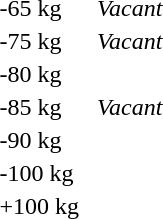<table>
<tr>
<td>-65 kg</td>
<td></td>
<td></td>
<td align=center><em>Vacant</em></td>
</tr>
<tr>
<td>-75 kg</td>
<td></td>
<td></td>
<td align=center><em>Vacant</em></td>
</tr>
<tr>
<td>-80 kg</td>
<td></td>
<td></td>
<td></td>
</tr>
<tr>
<td>-85 kg</td>
<td></td>
<td></td>
<td align=center><em>Vacant</em></td>
</tr>
<tr>
<td>-90 kg</td>
<td></td>
<td></td>
<td></td>
</tr>
<tr>
<td>-100 kg</td>
<td></td>
<td></td>
<td></td>
</tr>
<tr>
<td>+100 kg</td>
<td></td>
<td></td>
<td></td>
</tr>
</table>
